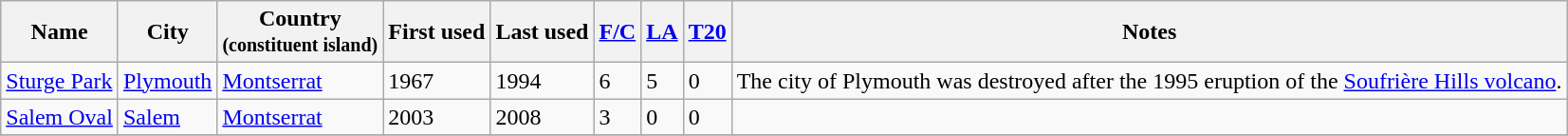<table class ="wikitable sortable">
<tr>
<th>Name</th>
<th>City</th>
<th>Country<br><small>(constituent island)</small></th>
<th>First used</th>
<th>Last used</th>
<th><a href='#'>F/C</a></th>
<th><a href='#'>LA</a></th>
<th><a href='#'>T20</a></th>
<th>Notes</th>
</tr>
<tr>
<td><a href='#'>Sturge Park</a></td>
<td><a href='#'>Plymouth</a></td>
<td><a href='#'>Montserrat</a></td>
<td>1967</td>
<td>1994</td>
<td>6</td>
<td>5</td>
<td>0</td>
<td>The city of Plymouth was destroyed after the 1995 eruption of the <a href='#'>Soufrière Hills volcano</a>.</td>
</tr>
<tr>
<td><a href='#'>Salem Oval</a></td>
<td><a href='#'>Salem</a></td>
<td><a href='#'>Montserrat</a></td>
<td>2003</td>
<td>2008</td>
<td>3</td>
<td>0</td>
<td>0</td>
<td></td>
</tr>
<tr>
</tr>
</table>
